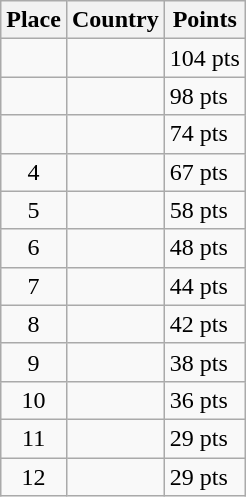<table class=wikitable>
<tr>
<th>Place</th>
<th>Country</th>
<th>Points</th>
</tr>
<tr>
<td align=center></td>
<td></td>
<td>104 pts</td>
</tr>
<tr>
<td align=center></td>
<td></td>
<td>98 pts</td>
</tr>
<tr>
<td align=center></td>
<td></td>
<td>74 pts</td>
</tr>
<tr>
<td align=center>4</td>
<td></td>
<td>67 pts</td>
</tr>
<tr>
<td align=center>5</td>
<td></td>
<td>58 pts</td>
</tr>
<tr>
<td align=center>6</td>
<td></td>
<td>48 pts</td>
</tr>
<tr>
<td align=center>7</td>
<td></td>
<td>44 pts</td>
</tr>
<tr>
<td align=center>8</td>
<td></td>
<td>42 pts</td>
</tr>
<tr>
<td align=center>9</td>
<td></td>
<td>38 pts</td>
</tr>
<tr>
<td align=center>10</td>
<td></td>
<td>36 pts</td>
</tr>
<tr>
<td align=center>11</td>
<td></td>
<td>29 pts</td>
</tr>
<tr>
<td align=center>12</td>
<td></td>
<td>29 pts</td>
</tr>
</table>
